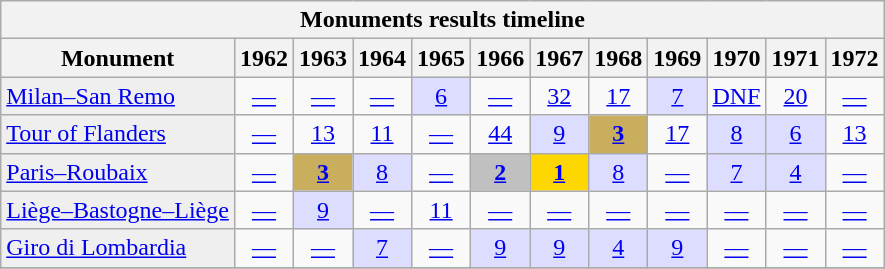<table class="wikitable">
<tr>
<th scope="col" colspan=19 align=center>Monuments results timeline</th>
</tr>
<tr>
<th>Monument</th>
<th scope="col">1962</th>
<th scope="col">1963</th>
<th scope="col">1964</th>
<th scope="col">1965</th>
<th scope="col">1966</th>
<th scope="col">1967</th>
<th scope="col">1968</th>
<th scope="col">1969</th>
<th scope="col">1970</th>
<th scope="col">1971</th>
<th scope="col">1972</th>
</tr>
<tr style="text-align:center;">
<td style="text-align:left; background:#efefef;"><a href='#'>Milan–San Remo</a></td>
<td><a href='#'>—</a></td>
<td><a href='#'>—</a></td>
<td><a href='#'>—</a></td>
<td style="background:#ddddff;"><a href='#'>6</a></td>
<td><a href='#'>—</a></td>
<td><a href='#'>32</a></td>
<td><a href='#'>17</a></td>
<td style="background:#ddddff;"><a href='#'>7</a></td>
<td><a href='#'>DNF</a></td>
<td><a href='#'>20</a></td>
<td><a href='#'>—</a></td>
</tr>
<tr style="text-align:center;">
<td style="text-align:left; background:#efefef;"><a href='#'>Tour of Flanders</a></td>
<td><a href='#'>—</a></td>
<td><a href='#'>13</a></td>
<td><a href='#'>11</a></td>
<td><a href='#'>—</a></td>
<td><a href='#'>44</a></td>
<td style="background:#ddddff;"><a href='#'>9</a></td>
<td style="background:#C9AE5D;"><a href='#'><strong>3</strong></a></td>
<td><a href='#'>17</a></td>
<td style="background:#ddddff;"><a href='#'>8</a></td>
<td style="background:#ddddff;"><a href='#'>6</a></td>
<td><a href='#'>13</a></td>
</tr>
<tr style="text-align:center;">
<td style="text-align:left; background:#efefef;"><a href='#'>Paris–Roubaix</a></td>
<td><a href='#'>—</a></td>
<td style="background:#C9AE5D;"><a href='#'><strong>3</strong></a></td>
<td style="background:#ddddff;"><a href='#'>8</a></td>
<td><a href='#'>—</a></td>
<td style="background:#C0C0C0;"><a href='#'><strong>2</strong></a></td>
<td style="background:gold;"><a href='#'><strong>1</strong></a></td>
<td style="background:#ddddff;"><a href='#'>8</a></td>
<td><a href='#'>—</a></td>
<td style="background:#ddddff;"><a href='#'>7</a></td>
<td style="background:#ddddff;"><a href='#'>4</a></td>
<td><a href='#'>—</a></td>
</tr>
<tr style="text-align:center;">
<td style="text-align:left; background:#efefef;"><a href='#'>Liège–Bastogne–Liège</a></td>
<td><a href='#'>—</a></td>
<td style="background:#ddddff;"><a href='#'>9</a></td>
<td><a href='#'>—</a></td>
<td><a href='#'>11</a></td>
<td><a href='#'>—</a></td>
<td><a href='#'>—</a></td>
<td><a href='#'>—</a></td>
<td><a href='#'>—</a></td>
<td><a href='#'>—</a></td>
<td><a href='#'>—</a></td>
<td><a href='#'>—</a></td>
</tr>
<tr style="text-align:center;">
<td style="text-align:left; background:#efefef;"><a href='#'>Giro di Lombardia</a></td>
<td><a href='#'>—</a></td>
<td><a href='#'>—</a></td>
<td style="background:#ddddff;"><a href='#'>7</a></td>
<td><a href='#'>—</a></td>
<td style="background:#ddddff;"><a href='#'>9</a></td>
<td style="background:#ddddff;"><a href='#'>9</a></td>
<td style="background:#ddddff;"><a href='#'>4</a></td>
<td style="background:#ddddff;"><a href='#'>9</a></td>
<td><a href='#'>—</a></td>
<td><a href='#'>—</a></td>
<td><a href='#'>—</a></td>
</tr>
<tr>
</tr>
</table>
